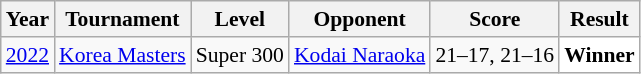<table class="sortable wikitable" style="font-size: 90%;">
<tr>
<th>Year</th>
<th>Tournament</th>
<th>Level</th>
<th>Opponent</th>
<th>Score</th>
<th>Result</th>
</tr>
<tr>
<td align="center"><a href='#'>2022</a></td>
<td align="left"><a href='#'>Korea Masters</a></td>
<td align="left">Super 300</td>
<td align="left"> <a href='#'>Kodai Naraoka</a></td>
<td align="left">21–17, 21–16</td>
<td style="text-align:left; background:white"> <strong>Winner</strong></td>
</tr>
</table>
